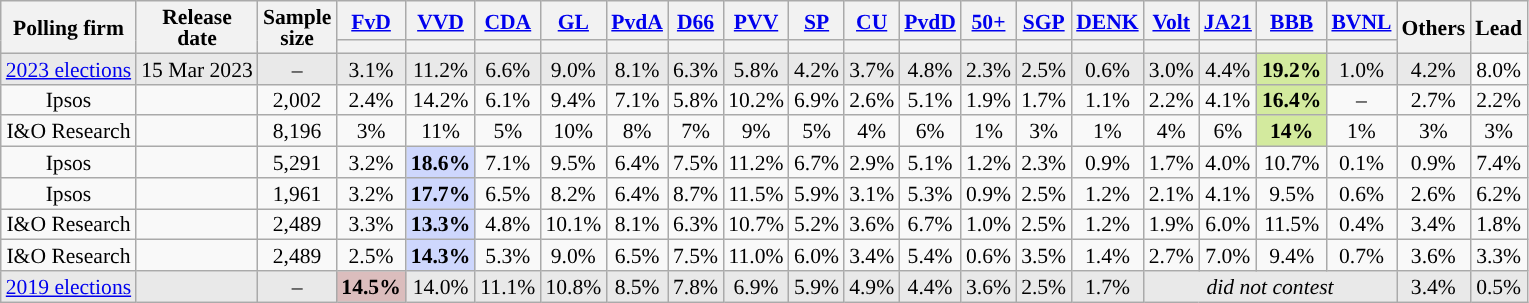<table class="wikitable sortable tpl-blanktable" style="text-align:center;font-size:90%;line-height:14px;">
<tr>
<th rowspan="2">Polling firm</th>
<th rowspan="2">Release<br>date</th>
<th rowspan="2">Sample<br>size</th>
<th class="unsortable" style="width:30px;"><a href='#'>FvD</a></th>
<th class="unsortable" style="width:30px;"><a href='#'>VVD</a></th>
<th class="unsortable" style="width:30px;"><a href='#'>CDA</a></th>
<th class="unsortable" style="width:30px;"><a href='#'>GL</a></th>
<th class="unsortable" style="width:30px;"><a href='#'>PvdA</a></th>
<th class="unsortable" style="width:30px;"><a href='#'>D66</a></th>
<th class="unsortable" style="width:30px;"><a href='#'>PVV</a></th>
<th class="unsortable" style="width:30px;"><a href='#'>SP</a></th>
<th class="unsortable" style="width:30px;"><a href='#'>CU</a></th>
<th class="unsortable" style="width:30px;"><a href='#'>PvdD</a></th>
<th class="unsortable" style="width:30px;"><a href='#'>50+</a></th>
<th class="unsortable" style="width:30px;"><a href='#'>SGP</a></th>
<th class="unsortable" style="width:30px;"><a href='#'>DENK</a></th>
<th class="unsortable" style="width:30px;"><a href='#'>Volt</a></th>
<th class="unsortable" style="width:30px;"><a href='#'>JA21</a></th>
<th class="unsortable" style="width:30px;"><a href='#'>BBB</a></th>
<th class="unsortable" style="width:30px;"><a href='#'>BVNL</a></th>
<th class="unsortable" style="width:30px;" rowspan="2">Others</th>
<th rowspan="2">Lead</th>
</tr>
<tr>
<th data-sort-type="number" style="background:"></th>
<th data-sort-type="number" style="background:"></th>
<th data-sort-type="number" style="background:"></th>
<th data-sort-type="number" style="background:"></th>
<th data-sort-type="number" style="background:"></th>
<th data-sort-type="number" style="background:"></th>
<th data-sort-type="number" style="background:"></th>
<th data-sort-type="number" style="background:"></th>
<th data-sort-type="number" style="background:"></th>
<th data-sort-type="number" style="background:"></th>
<th data-sort-type="number" style="background:"></th>
<th data-sort-type="number" style="background:"></th>
<th data-sort-type="number" style="background:"></th>
<th data-sort-type="number" style="background:"></th>
<th data-sort-type="number" style="background:"></th>
<th data-sort-type="number" style="background:"></th>
<th data-sort-type="number" style="background:"></th>
</tr>
<tr>
<td style="background:#E9E9E9"><a href='#'>2023 elections</a></td>
<td style="background:#E9E9E9">15 Mar 2023</td>
<td style="background:#E9E9E9">–</td>
<td style="background:#E9E9E9">3.1%</td>
<td style="background:#E9E9E9">11.2%</td>
<td style="background:#E9E9E9">6.6%</td>
<td style="background:#E9E9E9">9.0%</td>
<td style="background:#E9E9E9">8.1%</td>
<td style="background:#E9E9E9">6.3%</td>
<td style="background:#E9E9E9">5.8%</td>
<td style="background:#E9E9E9">4.2%</td>
<td style="background:#E9E9E9">3.7%</td>
<td style="background:#E9E9E9">4.8%</td>
<td style="background:#E9E9E9">2.3%</td>
<td style="background:#E9E9E9">2.5%</td>
<td style="background:#E9E9E9">0.6%</td>
<td style="background:#E9E9E9">3.0%</td>
<td style="background:#E9E9E9">4.4%</td>
<td style="background:#d3ea9e;"><strong>19.2%</strong></td>
<td style="background:#E9E9E9">1.0%</td>
<td style="background:#E9E9E9">4.2%</td>
<td style="background:">8.0%</td>
</tr>
<tr>
<td>Ipsos</td>
<td></td>
<td>2,002</td>
<td>2.4%</td>
<td>14.2%</td>
<td>6.1%</td>
<td>9.4%</td>
<td>7.1%</td>
<td>5.8%</td>
<td>10.2%</td>
<td>6.9%</td>
<td>2.6%</td>
<td>5.1%</td>
<td>1.9%</td>
<td>1.7%</td>
<td>1.1%</td>
<td>2.2%</td>
<td>4.1%</td>
<td style="background:#d3ea9e;"><strong>16.4%</strong></td>
<td>–</td>
<td>2.7%</td>
<td style="background:">2.2%</td>
</tr>
<tr>
<td>I&O Research</td>
<td></td>
<td>8,196</td>
<td>3%</td>
<td>11%</td>
<td>5%</td>
<td>10%</td>
<td>8%</td>
<td>7%</td>
<td>9%</td>
<td>5%</td>
<td>4%</td>
<td>6%</td>
<td>1%</td>
<td>3%</td>
<td>1%</td>
<td>4%</td>
<td>6%</td>
<td style="background:#d3ea9e;"><strong>14%</strong></td>
<td>1%</td>
<td>3%</td>
<td style="background:">3%</td>
</tr>
<tr>
<td>Ipsos</td>
<td></td>
<td>5,291</td>
<td>3.2%</td>
<td style="background:#CED7FD;"><strong>18.6%</strong></td>
<td>7.1%</td>
<td>9.5%</td>
<td>6.4%</td>
<td>7.5%</td>
<td>11.2%</td>
<td>6.7%</td>
<td>2.9%</td>
<td>5.1%</td>
<td>1.2%</td>
<td>2.3%</td>
<td>0.9%</td>
<td>1.7%</td>
<td>4.0%</td>
<td>10.7%</td>
<td>0.1%</td>
<td>0.9%</td>
<td style="background:">7.4%</td>
</tr>
<tr>
<td>Ipsos</td>
<td></td>
<td>1,961</td>
<td>3.2%</td>
<td style="background:#CED7FD;"><strong>17.7%</strong></td>
<td>6.5%</td>
<td>8.2%</td>
<td>6.4%</td>
<td>8.7%</td>
<td>11.5%</td>
<td>5.9%</td>
<td>3.1%</td>
<td>5.3%</td>
<td>0.9%</td>
<td>2.5%</td>
<td>1.2%</td>
<td>2.1%</td>
<td>4.1%</td>
<td>9.5%</td>
<td>0.6%</td>
<td>2.6%</td>
<td style="background:">6.2%</td>
</tr>
<tr>
<td>I&O Research</td>
<td></td>
<td>2,489</td>
<td>3.3%</td>
<td style="background:#CED7FD;"><strong>13.3%</strong></td>
<td>4.8%</td>
<td>10.1%</td>
<td>8.1%</td>
<td>6.3%</td>
<td>10.7%</td>
<td>5.2%</td>
<td>3.6%</td>
<td>6.7%</td>
<td>1.0%</td>
<td>2.5%</td>
<td>1.2%</td>
<td>1.9%</td>
<td>6.0%</td>
<td>11.5%</td>
<td>0.4%</td>
<td>3.4%</td>
<td style="background:">1.8%</td>
</tr>
<tr>
<td>I&O Research</td>
<td></td>
<td>2,489</td>
<td>2.5%</td>
<td style="background:#CED7FD;"><strong>14.3%</strong></td>
<td>5.3%</td>
<td>9.0%</td>
<td>6.5%</td>
<td>7.5%</td>
<td>11.0%</td>
<td>6.0%</td>
<td>3.4%</td>
<td>5.4%</td>
<td>0.6%</td>
<td>3.5%</td>
<td>1.4%</td>
<td>2.7%</td>
<td>7.0%</td>
<td>9.4%</td>
<td>0.7%</td>
<td>3.6%</td>
<td style="background:">3.3%</td>
</tr>
<tr style="background:#E9E9E9;">
<td><a href='#'>2019 elections</a></td>
<td></td>
<td>–</td>
<td style="background:#DBBDBD;"><strong>14.5%</strong></td>
<td>14.0%</td>
<td>11.1%</td>
<td>10.8%</td>
<td>8.5%</td>
<td>7.8%</td>
<td>6.9%</td>
<td>5.9%</td>
<td>4.9%</td>
<td>4.4%</td>
<td>3.6%</td>
<td>2.5%</td>
<td>1.7%</td>
<td colspan=4><em>did not contest</em></td>
<td>3.4%</td>
<td style="background:">0.5%</td>
</tr>
</table>
